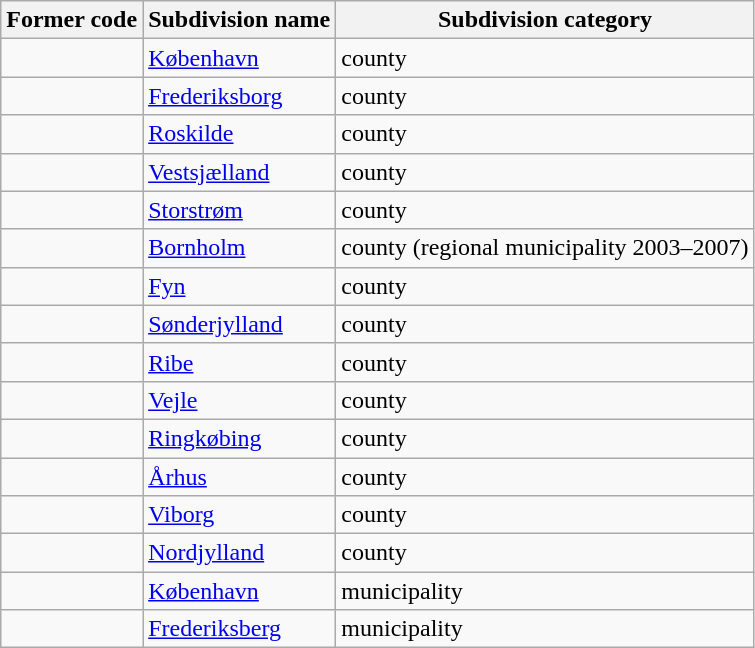<table class="wikitable sortable mw-collapsible">
<tr>
<th>Former code</th>
<th>Subdivision name</th>
<th>Subdivision category</th>
</tr>
<tr>
<td></td>
<td><a href='#'>København</a></td>
<td>county</td>
</tr>
<tr>
<td></td>
<td><a href='#'>Frederiksborg</a></td>
<td>county</td>
</tr>
<tr>
<td></td>
<td><a href='#'>Roskilde</a></td>
<td>county</td>
</tr>
<tr>
<td></td>
<td><a href='#'>Vestsjælland</a></td>
<td>county</td>
</tr>
<tr>
<td></td>
<td><a href='#'>Storstrøm</a></td>
<td>county</td>
</tr>
<tr>
<td></td>
<td><a href='#'>Bornholm</a></td>
<td>county (regional municipality 2003–2007)</td>
</tr>
<tr>
<td></td>
<td><a href='#'>Fyn</a></td>
<td>county</td>
</tr>
<tr>
<td></td>
<td><a href='#'>Sønderjylland</a></td>
<td>county</td>
</tr>
<tr>
<td></td>
<td><a href='#'>Ribe</a></td>
<td>county</td>
</tr>
<tr>
<td></td>
<td><a href='#'>Vejle</a></td>
<td>county</td>
</tr>
<tr>
<td></td>
<td><a href='#'>Ringkøbing</a></td>
<td>county</td>
</tr>
<tr>
<td></td>
<td><a href='#'>Århus</a></td>
<td>county</td>
</tr>
<tr>
<td></td>
<td><a href='#'>Viborg</a></td>
<td>county</td>
</tr>
<tr>
<td></td>
<td><a href='#'>Nordjylland</a></td>
<td>county</td>
</tr>
<tr>
<td></td>
<td><a href='#'>København</a></td>
<td>municipality</td>
</tr>
<tr>
<td></td>
<td><a href='#'>Frederiksberg</a></td>
<td>municipality</td>
</tr>
</table>
